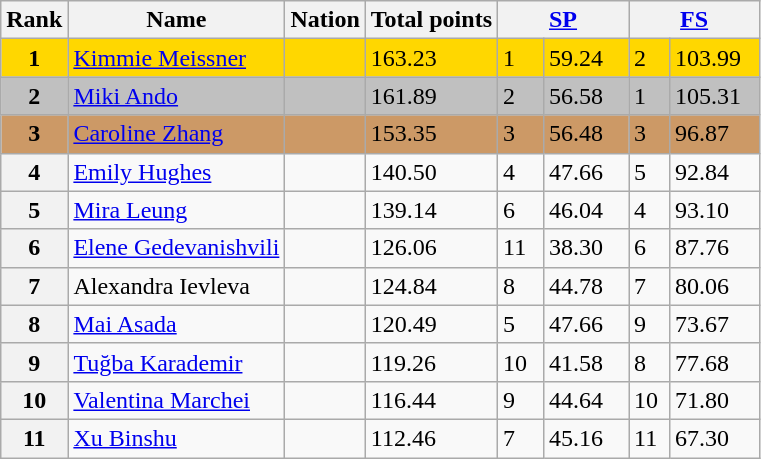<table class="wikitable">
<tr>
<th>Rank</th>
<th>Name</th>
<th>Nation</th>
<th>Total points</th>
<th colspan="2" width="80px"><a href='#'>SP</a></th>
<th colspan="2" width="80px"><a href='#'>FS</a></th>
</tr>
<tr bgcolor="gold">
<td align="center"><strong>1</strong></td>
<td><a href='#'>Kimmie Meissner</a></td>
<td></td>
<td>163.23</td>
<td>1</td>
<td>59.24</td>
<td>2</td>
<td>103.99</td>
</tr>
<tr bgcolor="silver">
<td align="center"><strong>2</strong></td>
<td><a href='#'>Miki Ando</a></td>
<td></td>
<td>161.89</td>
<td>2</td>
<td>56.58</td>
<td>1</td>
<td>105.31</td>
</tr>
<tr bgcolor="cc9966">
<td align="center"><strong>3</strong></td>
<td><a href='#'>Caroline Zhang</a></td>
<td></td>
<td>153.35</td>
<td>3</td>
<td>56.48</td>
<td>3</td>
<td>96.87</td>
</tr>
<tr>
<th>4</th>
<td><a href='#'>Emily Hughes</a></td>
<td></td>
<td>140.50</td>
<td>4</td>
<td>47.66</td>
<td>5</td>
<td>92.84</td>
</tr>
<tr>
<th>5</th>
<td><a href='#'>Mira Leung</a></td>
<td></td>
<td>139.14</td>
<td>6</td>
<td>46.04</td>
<td>4</td>
<td>93.10</td>
</tr>
<tr>
<th>6</th>
<td><a href='#'>Elene Gedevanishvili</a></td>
<td></td>
<td>126.06</td>
<td>11</td>
<td>38.30</td>
<td>6</td>
<td>87.76</td>
</tr>
<tr>
<th>7</th>
<td>Alexandra Ievleva</td>
<td></td>
<td>124.84</td>
<td>8</td>
<td>44.78</td>
<td>7</td>
<td>80.06</td>
</tr>
<tr>
<th>8</th>
<td><a href='#'>Mai Asada</a></td>
<td></td>
<td>120.49</td>
<td>5</td>
<td>47.66</td>
<td>9</td>
<td>73.67</td>
</tr>
<tr>
<th>9</th>
<td><a href='#'>Tuğba Karademir</a></td>
<td></td>
<td>119.26</td>
<td>10</td>
<td>41.58</td>
<td>8</td>
<td>77.68</td>
</tr>
<tr>
<th>10</th>
<td><a href='#'>Valentina Marchei</a></td>
<td></td>
<td>116.44</td>
<td>9</td>
<td>44.64</td>
<td>10</td>
<td>71.80</td>
</tr>
<tr>
<th>11</th>
<td><a href='#'>Xu Binshu</a></td>
<td></td>
<td>112.46</td>
<td>7</td>
<td>45.16</td>
<td>11</td>
<td>67.30</td>
</tr>
</table>
